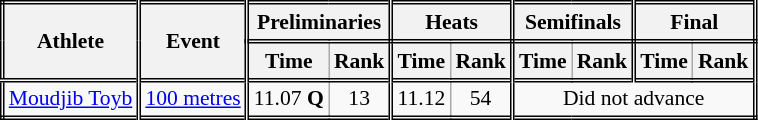<table class=wikitable style="font-size:90%; border: double;">
<tr>
<th rowspan="2" style="border-right:double">Athlete</th>
<th rowspan="2" style="border-right:double">Event</th>
<th colspan="2" style="border-right:double; border-bottom:double;">Preliminaries</th>
<th colspan="2" style="border-right:double; border-bottom:double;">Heats</th>
<th colspan="2" style="border-right:double; border-bottom:double;">Semifinals</th>
<th colspan="2" style="border-right:double; border-bottom:double;">Final</th>
</tr>
<tr>
<th>Time</th>
<th style="border-right:double">Rank</th>
<th>Time</th>
<th style="border-right:double">Rank</th>
<th>Time</th>
<th style="border-right:double">Rank</th>
<th>Time</th>
<th style="border-right:double">Rank</th>
</tr>
<tr style="border-top: double;">
<td style="border-right:double"><a href='#'>Moudjib Toyb</a></td>
<td style="border-right:double"><a href='#'>100 metres</a></td>
<td align=center>11.07 <strong>Q</strong></td>
<td align=center style="border-right:double">13</td>
<td align=center>11.12</td>
<td align=center style="border-right:double">54</td>
<td colspan="4" align=center>Did not advance</td>
</tr>
</table>
